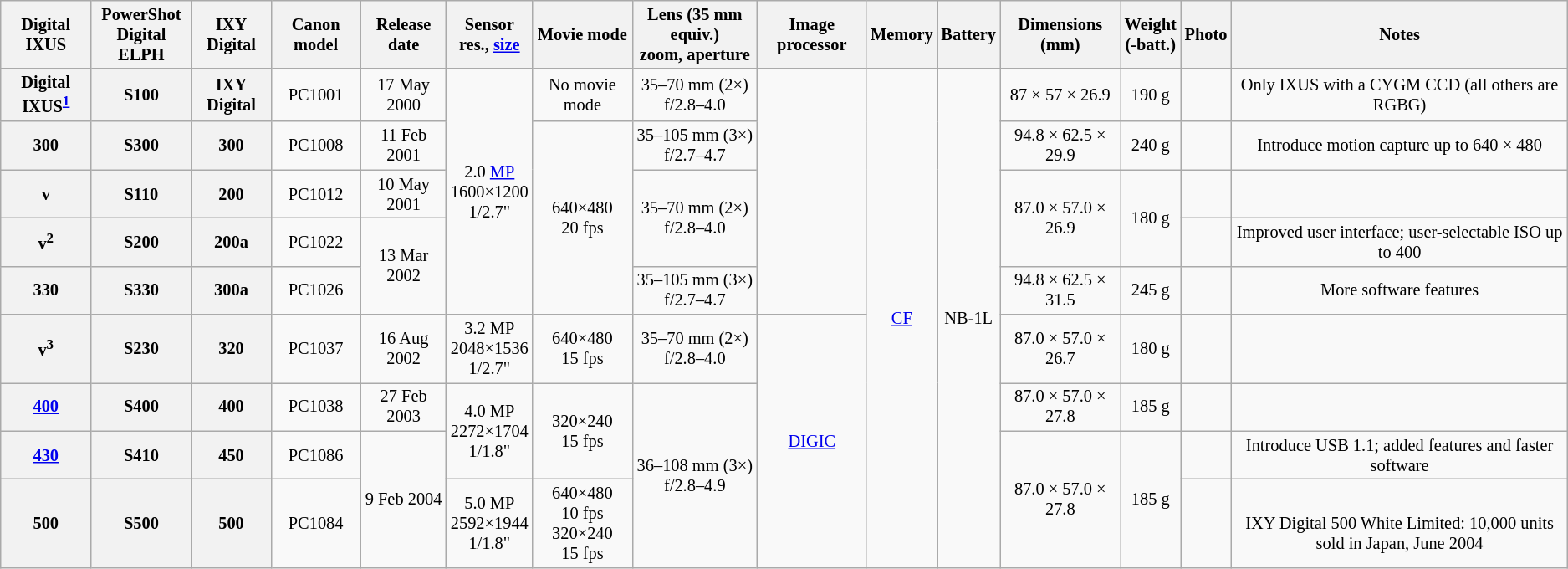<table class="wikitable sortable" style="font-size: 85%; text-align: center;">
<tr>
<th>Digital IXUS</th>
<th>PowerShot<br>Digital ELPH</th>
<th>IXY Digital</th>
<th>Canon model</th>
<th>Release date</th>
<th>Sensor<br>res., <a href='#'>size</a></th>
<th>Movie mode</th>
<th>Lens (35 mm equiv.)<br>zoom, aperture</th>
<th>Image processor</th>
<th>Memory</th>
<th>Battery</th>
<th>Dimensions (mm)</th>
<th>Weight<br>(-batt.)</th>
<th>Photo</th>
<th>Notes</th>
</tr>
<tr>
<th>Digital IXUS<sup><a href='#'>1</a></sup></th>
<th>S100</th>
<th>IXY Digital</th>
<td>PC1001</td>
<td>17 May 2000</td>
<td rowspan="5">2.0 <a href='#'>MP</a><br>1600×1200<br>1/2.7"</td>
<td>No movie mode</td>
<td>35–70 mm (2×)<br>f/2.8–4.0</td>
<td rowspan="5"></td>
<td rowspan="9"><a href='#'>CF</a></td>
<td rowspan="9">NB-1L</td>
<td>87 × 57 × 26.9</td>
<td>190 g</td>
<td></td>
<td>Only IXUS with a CYGM CCD (all others are RGBG)</td>
</tr>
<tr>
<th>300</th>
<th>S300</th>
<th>300</th>
<td>PC1008</td>
<td>11 Feb 2001</td>
<td rowspan="4">640×480 20 fps</td>
<td>35–105 mm (3×)<br>f/2.7–4.7</td>
<td>94.8 × 62.5 × 29.9</td>
<td>240 g</td>
<td></td>
<td>Introduce motion capture up to 640 × 480</td>
</tr>
<tr>
<th>v</th>
<th>S110</th>
<th>200</th>
<td>PC1012</td>
<td>10 May 2001</td>
<td rowspan="2">35–70 mm (2×)<br>f/2.8–4.0</td>
<td rowspan="2">87.0 × 57.0 × 26.9</td>
<td rowspan="2">180 g</td>
<td></td>
<td></td>
</tr>
<tr>
<th>v<sup>2</sup></th>
<th>S200</th>
<th>200a</th>
<td>PC1022</td>
<td rowspan="2">13 Mar 2002</td>
<td></td>
<td>Improved user interface; user-selectable ISO up to 400</td>
</tr>
<tr>
<th>330</th>
<th>S330</th>
<th>300a</th>
<td>PC1026</td>
<td>35–105 mm (3×)<br>f/2.7–4.7</td>
<td>94.8 × 62.5 × 31.5</td>
<td>245 g</td>
<td> </td>
<td>More software features</td>
</tr>
<tr>
<th>v<sup>3</sup></th>
<th>S230</th>
<th>320</th>
<td>PC1037</td>
<td>16 Aug 2002</td>
<td>3.2 MP<br>2048×1536<br>1/2.7"</td>
<td>640×480 15 fps</td>
<td>35–70 mm (2×)<br>f/2.8–4.0</td>
<td rowspan="4"><a href='#'>DIGIC</a></td>
<td>87.0 × 57.0 × 26.7</td>
<td>180 g</td>
<td></td>
<td></td>
</tr>
<tr>
<th><a href='#'>400</a></th>
<th>S400</th>
<th>400</th>
<td>PC1038</td>
<td>27 Feb 2003</td>
<td rowspan="2">4.0 MP<br>2272×1704<br>1/1.8"</td>
<td rowspan="2">320×240 15 fps</td>
<td rowspan="3">36–108 mm (3×)<br>f/2.8–4.9</td>
<td>87.0 × 57.0 × 27.8</td>
<td>185 g</td>
<td></td>
<td></td>
</tr>
<tr>
<th><a href='#'>430</a></th>
<th>S410</th>
<th>450</th>
<td>PC1086</td>
<td rowspan="2">9 Feb 2004</td>
<td rowspan="2">87.0 × 57.0 × 27.8</td>
<td rowspan="2">185 g</td>
<td></td>
<td>Introduce USB 1.1; added features and faster software</td>
</tr>
<tr>
<th>500</th>
<th>S500</th>
<th>500</th>
<td>PC1084</td>
<td>5.0 MP<br>2592×1944<br>1/1.8"</td>
<td>640×480 10 fps<br>320×240 15 fps</td>
<td></td>
<td><br>IXY Digital 500 White Limited: 10,000 units sold in Japan, June 2004</td>
</tr>
</table>
